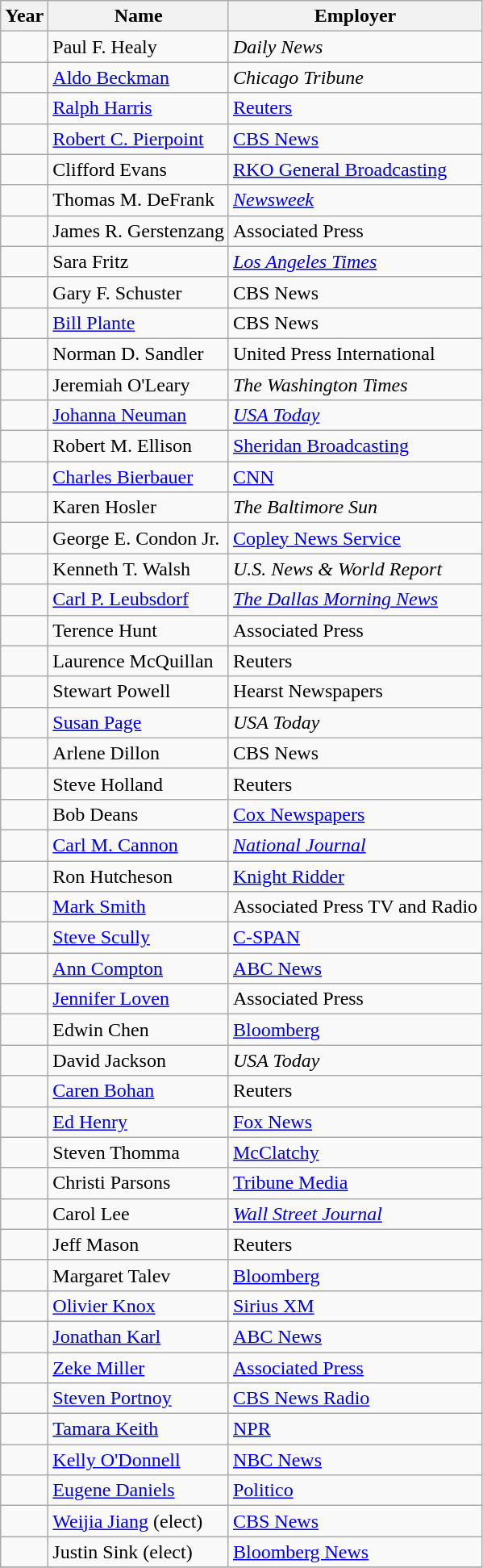<table class="wikitable sortable">
<tr>
<th scope="col">Year</th>
<th scope="col">Name</th>
<th scope="col">Employer</th>
</tr>
<tr>
<td></td>
<td>Paul F. Healy</td>
<td><em>Daily News</em></td>
</tr>
<tr>
<td></td>
<td><a href='#'>Aldo Beckman</a></td>
<td><em>Chicago Tribune</em></td>
</tr>
<tr>
<td></td>
<td><a href='#'>Ralph Harris</a></td>
<td><a href='#'>Reuters</a></td>
</tr>
<tr>
<td></td>
<td><a href='#'>Robert C. Pierpoint</a></td>
<td><a href='#'>CBS News</a></td>
</tr>
<tr>
<td></td>
<td>Clifford Evans</td>
<td><a href='#'>RKO General Broadcasting</a></td>
</tr>
<tr>
<td></td>
<td>Thomas M. DeFrank</td>
<td><em><a href='#'>Newsweek</a></em></td>
</tr>
<tr>
<td></td>
<td>James R. Gerstenzang</td>
<td>Associated Press</td>
</tr>
<tr>
<td></td>
<td>Sara Fritz</td>
<td><em><a href='#'>Los Angeles Times</a></em></td>
</tr>
<tr>
<td></td>
<td>Gary F. Schuster</td>
<td>CBS News</td>
</tr>
<tr>
<td></td>
<td><a href='#'>Bill Plante</a></td>
<td>CBS News</td>
</tr>
<tr>
<td></td>
<td>Norman D. Sandler</td>
<td>United Press International</td>
</tr>
<tr>
<td></td>
<td>Jeremiah O'Leary</td>
<td><em>The Washington Times</em></td>
</tr>
<tr>
<td></td>
<td><a href='#'>Johanna Neuman</a></td>
<td><em><a href='#'>USA Today</a></em></td>
</tr>
<tr>
<td></td>
<td>Robert M. Ellison</td>
<td><a href='#'>Sheridan Broadcasting</a></td>
</tr>
<tr>
<td></td>
<td><a href='#'>Charles Bierbauer</a></td>
<td><a href='#'>CNN</a></td>
</tr>
<tr>
<td></td>
<td>Karen Hosler</td>
<td><em>The Baltimore Sun</em></td>
</tr>
<tr>
<td></td>
<td>George E. Condon Jr.</td>
<td><a href='#'>Copley News Service</a></td>
</tr>
<tr>
<td></td>
<td>Kenneth T. Walsh</td>
<td><em>U.S. News & World Report</em></td>
</tr>
<tr>
<td></td>
<td><a href='#'>Carl P. Leubsdorf</a></td>
<td><em><a href='#'>The Dallas Morning News</a></em></td>
</tr>
<tr>
<td></td>
<td>Terence Hunt</td>
<td>Associated Press</td>
</tr>
<tr>
<td></td>
<td>Laurence McQuillan</td>
<td>Reuters</td>
</tr>
<tr>
<td></td>
<td>Stewart Powell</td>
<td>Hearst Newspapers</td>
</tr>
<tr>
<td></td>
<td><a href='#'>Susan Page</a></td>
<td><em>USA Today</em></td>
</tr>
<tr>
<td></td>
<td>Arlene Dillon</td>
<td>CBS News</td>
</tr>
<tr>
<td></td>
<td>Steve Holland</td>
<td>Reuters</td>
</tr>
<tr>
<td></td>
<td>Bob Deans</td>
<td><a href='#'>Cox Newspapers</a></td>
</tr>
<tr>
<td></td>
<td><a href='#'>Carl M. Cannon</a></td>
<td><em><a href='#'>National Journal</a></em></td>
</tr>
<tr>
<td></td>
<td>Ron Hutcheson</td>
<td><a href='#'>Knight Ridder</a></td>
</tr>
<tr>
<td></td>
<td><a href='#'>Mark Smith</a></td>
<td>Associated Press TV and Radio</td>
</tr>
<tr>
<td></td>
<td><a href='#'>Steve Scully</a></td>
<td><a href='#'>C-SPAN</a></td>
</tr>
<tr>
<td></td>
<td><a href='#'>Ann Compton</a></td>
<td><a href='#'>ABC News</a></td>
</tr>
<tr>
<td></td>
<td><a href='#'>Jennifer Loven</a></td>
<td>Associated Press</td>
</tr>
<tr>
<td></td>
<td>Edwin Chen</td>
<td><a href='#'>Bloomberg</a></td>
</tr>
<tr>
<td></td>
<td>David Jackson</td>
<td><em>USA Today</em></td>
</tr>
<tr>
<td></td>
<td><a href='#'>Caren Bohan</a></td>
<td>Reuters</td>
</tr>
<tr>
<td></td>
<td><a href='#'>Ed Henry</a></td>
<td><a href='#'>Fox News</a></td>
</tr>
<tr>
<td></td>
<td>Steven Thomma</td>
<td><a href='#'>McClatchy</a></td>
</tr>
<tr>
<td></td>
<td>Christi Parsons</td>
<td><a href='#'>Tribune Media</a></td>
</tr>
<tr>
<td></td>
<td>Carol Lee</td>
<td><em><a href='#'>Wall Street Journal</a></em></td>
</tr>
<tr>
<td></td>
<td>Jeff Mason</td>
<td>Reuters</td>
</tr>
<tr>
<td></td>
<td>Margaret Talev</td>
<td><a href='#'>Bloomberg</a></td>
</tr>
<tr>
<td></td>
<td><a href='#'>Olivier Knox</a></td>
<td><a href='#'>Sirius XM</a></td>
</tr>
<tr>
<td></td>
<td><a href='#'>Jonathan Karl</a></td>
<td><a href='#'>ABC News</a></td>
</tr>
<tr>
<td></td>
<td><a href='#'>Zeke Miller</a></td>
<td><a href='#'>Associated Press</a></td>
</tr>
<tr>
<td></td>
<td><a href='#'>Steven Portnoy</a></td>
<td><a href='#'>CBS News Radio</a></td>
</tr>
<tr>
<td></td>
<td><a href='#'>Tamara Keith</a></td>
<td><a href='#'>NPR</a></td>
</tr>
<tr>
<td></td>
<td><a href='#'>Kelly O'Donnell</a></td>
<td><a href='#'>NBC News</a></td>
</tr>
<tr>
<td></td>
<td><a href='#'>Eugene Daniels</a></td>
<td><a href='#'>Politico</a></td>
</tr>
<tr>
<td></td>
<td><a href='#'>Weijia Jiang</a> (elect)</td>
<td><a href='#'>CBS News</a></td>
</tr>
<tr>
<td></td>
<td>Justin Sink (elect)</td>
<td><a href='#'>Bloomberg News</a></td>
</tr>
<tr>
</tr>
</table>
